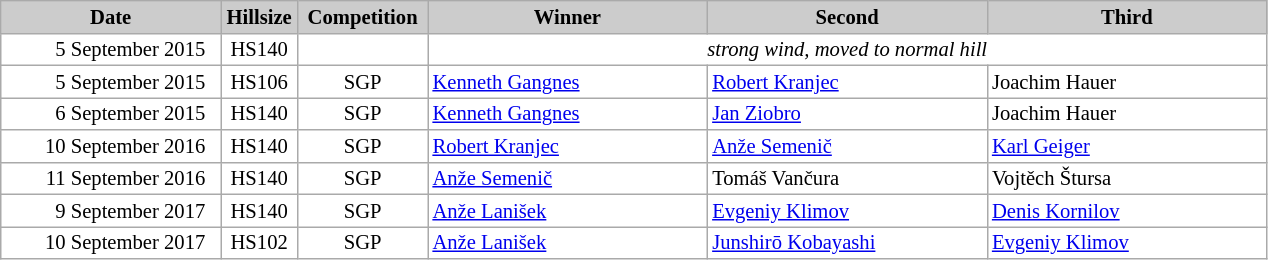<table class="wikitable plainrowheaders" style="background:#fff; font-size:86%; line-height:15px; border:grey solid 1px; border-collapse:collapse;">
<tr style="background:#ccc; text-align:center;">
<th style="background:#ccc;" width="140">Date</th>
<th style="background:#ccc;" width="45">Hillsize</th>
<th style="background:#ccc;" width="80">Competition</th>
<th style="background:#ccc;" width="180">Winner</th>
<th style="background:#ccc;" width="180">Second</th>
<th style="background:#ccc;" width="180">Third</th>
</tr>
<tr>
<td align=right>5 September 2015  </td>
<td align=center>HS140</td>
<td align=center></td>
<td align=center colspan=5><em>strong wind, moved to normal hill</em></td>
</tr>
<tr>
<td align=right>5 September 2015  </td>
<td align=center>HS106</td>
<td align=center>SGP</td>
<td> <a href='#'>Kenneth Gangnes</a></td>
<td> <a href='#'>Robert Kranjec</a></td>
<td> Joachim Hauer</td>
</tr>
<tr>
<td align=right>6 September 2015  </td>
<td align=center>HS140</td>
<td align=center>SGP</td>
<td> <a href='#'>Kenneth Gangnes</a></td>
<td> <a href='#'>Jan Ziobro</a></td>
<td> Joachim Hauer</td>
</tr>
<tr>
<td align=right>10 September 2016  </td>
<td align=center>HS140</td>
<td align=center>SGP</td>
<td> <a href='#'>Robert Kranjec</a></td>
<td> <a href='#'>Anže Semenič</a></td>
<td> <a href='#'>Karl Geiger</a></td>
</tr>
<tr>
<td align=right>11 September 2016  </td>
<td align=center>HS140</td>
<td align=center>SGP</td>
<td> <a href='#'>Anže Semenič</a></td>
<td> Tomáš Vančura</td>
<td> Vojtěch Štursa</td>
</tr>
<tr>
<td align=right>9 September 2017  </td>
<td align=center>HS140</td>
<td align=center>SGP</td>
<td> <a href='#'>Anže Lanišek</a></td>
<td> <a href='#'>Evgeniy Klimov</a></td>
<td> <a href='#'>Denis Kornilov</a></td>
</tr>
<tr>
<td align=right>10 September 2017  </td>
<td align=center>HS102</td>
<td align=center>SGP</td>
<td> <a href='#'>Anže Lanišek</a></td>
<td> <a href='#'>Junshirō Kobayashi</a></td>
<td> <a href='#'>Evgeniy Klimov</a></td>
</tr>
</table>
